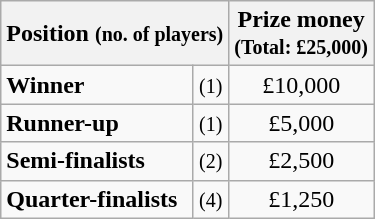<table class="wikitable">
<tr>
<th colspan=2>Position <small>(no. of players)</small></th>
<th>Prize money<br><small>(Total: £25,000)</small></th>
</tr>
<tr>
<td><strong>Winner</strong></td>
<td align=center><small>(1)</small></td>
<td align=center>£10,000</td>
</tr>
<tr>
<td><strong>Runner-up</strong></td>
<td align=center><small>(1)</small></td>
<td align=center>£5,000</td>
</tr>
<tr>
<td><strong>Semi-finalists</strong></td>
<td align=center><small>(2)</small></td>
<td align=center>£2,500</td>
</tr>
<tr>
<td><strong>Quarter-finalists</strong></td>
<td align=center><small>(4)</small></td>
<td align=center>£1,250</td>
</tr>
</table>
